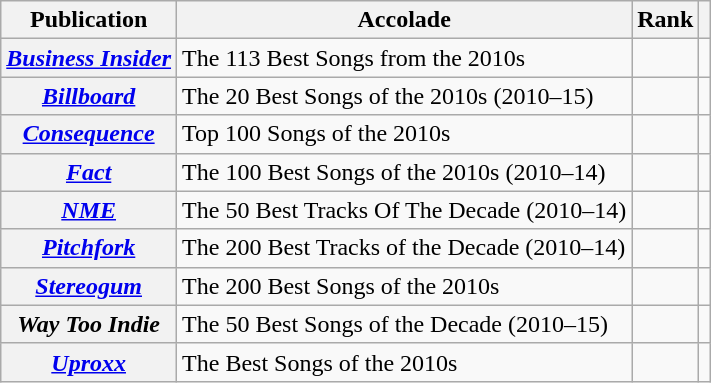<table class="wikitable plainrowheaders sortable">
<tr>
<th scope="col">Publication</th>
<th scope="col">Accolade</th>
<th scope="col">Rank</th>
<th scope="col" class="unsortable"></th>
</tr>
<tr>
<th scope="row"><em><a href='#'>Business Insider</a></em></th>
<td>The 113 Best Songs from the 2010s</td>
<td></td>
<td></td>
</tr>
<tr>
<th scope="row"><em><a href='#'>Billboard</a></em></th>
<td>The 20 Best Songs of the 2010s (2010–15)</td>
<td></td>
<td></td>
</tr>
<tr>
<th scope="row"><em><a href='#'>Consequence</a></em></th>
<td>Top 100 Songs of the 2010s</td>
<td></td>
<td></td>
</tr>
<tr>
<th scope="row"><em><a href='#'>Fact</a></em></th>
<td>The 100 Best Songs of the 2010s (2010–14)</td>
<td></td>
<td></td>
</tr>
<tr>
<th scope="row"><em><a href='#'>NME</a></em></th>
<td>The 50 Best Tracks Of The Decade (2010–14)</td>
<td></td>
<td></td>
</tr>
<tr>
<th scope="row"><em><a href='#'>Pitchfork</a></em></th>
<td>The 200 Best Tracks of the Decade (2010–14)</td>
<td></td>
<td></td>
</tr>
<tr>
<th scope="row"><em><a href='#'>Stereogum</a></em></th>
<td>The 200 Best Songs of the 2010s</td>
<td></td>
<td></td>
</tr>
<tr>
<th scope="row"><em>Way Too Indie</em></th>
<td>The 50 Best Songs of the Decade (2010–15)</td>
<td></td>
<td></td>
</tr>
<tr>
<th scope="row"><em><a href='#'>Uproxx</a></em></th>
<td>The Best Songs of the 2010s</td>
<td></td>
<td></td>
</tr>
</table>
